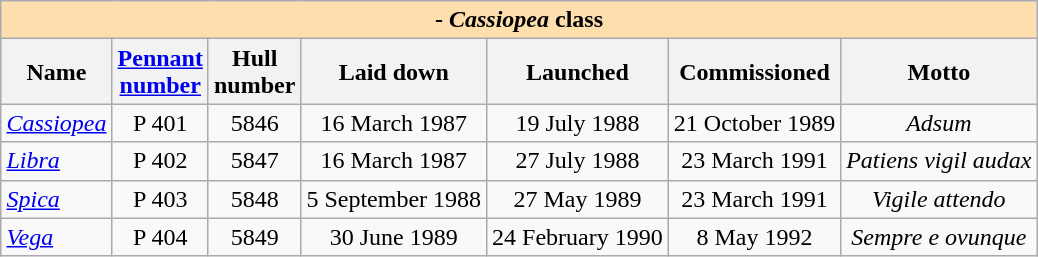<table border="1" class="sortable wikitable" style="margin:1em auto;">
<tr>
<th colspan="11" style="background:#ffdead;"> - <em>Cassiopea</em> class</th>
</tr>
<tr>
<th>Name</th>
<th><a href='#'>Pennant<br>number</a></th>
<th>Hull<br>number</th>
<th>Laid down</th>
<th>Launched</th>
<th>Commissioned</th>
<th>Motto</th>
</tr>
<tr>
<td><em><a href='#'>Cassiopea</a></em></td>
<td align="center">P 401</td>
<td align="center">5846 </td>
<td align="center">16 March 1987</td>
<td align="center">19 July 1988</td>
<td align="center">21 October 1989</td>
<td align="center"><em>Adsum</em></td>
</tr>
<tr>
<td><em><a href='#'>Libra</a></em></td>
<td align="center">P 402</td>
<td align="center">5847</td>
<td align="center">16 March 1987</td>
<td align="center">27 July 1988</td>
<td align="center">23 March 1991</td>
<td align="center"><em>Patiens vigil audax</em></td>
</tr>
<tr>
<td><em><a href='#'>Spica</a></em></td>
<td align="center">P 403</td>
<td align="center">5848</td>
<td align="center">5 September 1988</td>
<td align="center">27 May 1989</td>
<td align="center">23 March 1991</td>
<td align="center"><em>Vigile attendo</em></td>
</tr>
<tr>
<td><em><a href='#'>Vega</a></em></td>
<td align="center">P 404</td>
<td align="center">5849</td>
<td align="center">30 June 1989</td>
<td align="center">24 February 1990</td>
<td align="center">8 May 1992</td>
<td align="center"><em>Sempre e ovunque</em></td>
</tr>
</table>
